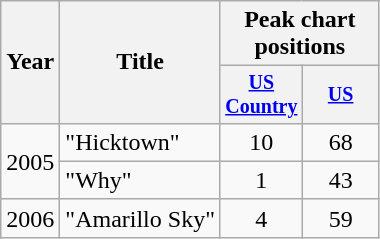<table class="wikitable">
<tr>
<th rowspan="2">Year</th>
<th rowspan="2">Title</th>
<th colspan="2">Peak chart<br>positions</th>
</tr>
<tr style="font-size:smaller;">
<th width="45"><a href='#'>US Country</a></th>
<th width="45"><a href='#'>US</a></th>
</tr>
<tr>
<td rowspan="2">2005</td>
<td>"Hicktown"</td>
<td align="center">10</td>
<td align="center">68</td>
</tr>
<tr>
<td>"Why"</td>
<td align="center">1</td>
<td align="center">43</td>
</tr>
<tr>
<td>2006</td>
<td>"Amarillo Sky"</td>
<td align="center">4</td>
<td align="center">59</td>
</tr>
</table>
